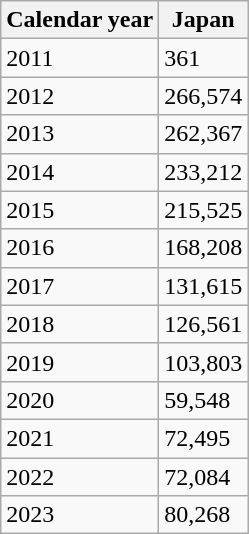<table class="wikitable">
<tr>
<th>Calendar year</th>
<th>Japan</th>
</tr>
<tr>
<td>2011</td>
<td>361</td>
</tr>
<tr>
<td>2012</td>
<td>266,574</td>
</tr>
<tr>
<td>2013</td>
<td>262,367</td>
</tr>
<tr>
<td>2014</td>
<td>233,212</td>
</tr>
<tr>
<td>2015</td>
<td>215,525</td>
</tr>
<tr>
<td>2016</td>
<td>168,208</td>
</tr>
<tr>
<td>2017</td>
<td>131,615</td>
</tr>
<tr>
<td>2018</td>
<td>126,561</td>
</tr>
<tr>
<td>2019</td>
<td>103,803</td>
</tr>
<tr>
<td>2020</td>
<td>59,548</td>
</tr>
<tr>
<td>2021</td>
<td>72,495</td>
</tr>
<tr>
<td>2022</td>
<td>72,084</td>
</tr>
<tr>
<td>2023</td>
<td>80,268</td>
</tr>
</table>
